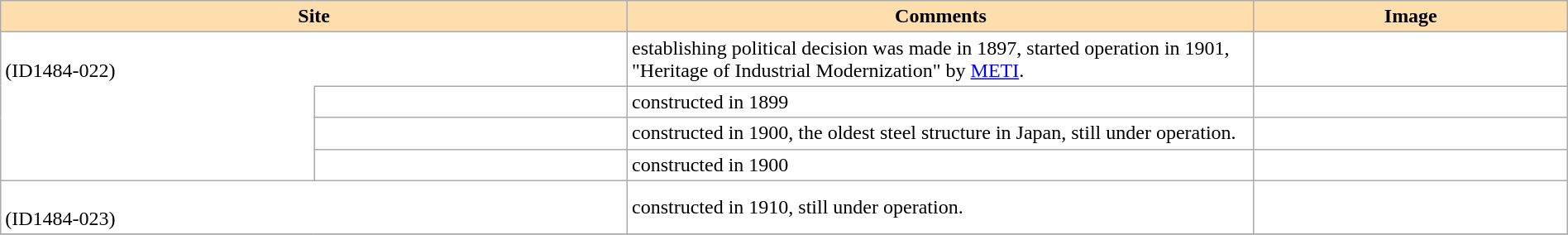<table class="wikitable sortable"  width="100%" style="background:#ffffff;">
<tr>
<th colspan="2" width="40%" align="left" style="background:#ffdead;">Site</th>
<th width="40%" align="left" style="background:#ffdead;" class="unsortable">Comments</th>
<th width="20" align="left" style="background:#ffdead;" class="unsortable">Image</th>
</tr>
<tr>
<td colspan="2" width="40%"><br>(ID1484-022)</td>
<td>establishing political decision was made in 1897, started operation in 1901, "Heritage of Industrial Modernization" by <a href='#'>METI</a>.</td>
<td></td>
</tr>
<tr>
<td rowspan="3" style="border-top:hidden"></td>
<td width="20%"></td>
<td>constructed in 1899</td>
<td></td>
</tr>
<tr>
<td width="20%"></td>
<td>constructed in 1900, the oldest steel structure in Japan, still under operation.</td>
<td></td>
</tr>
<tr>
<td width="20%"></td>
<td>constructed in 1900</td>
<td></td>
</tr>
<tr>
<td colspan="2"><br>(ID1484-023)</td>
<td>constructed in 1910, still under operation.</td>
<td></td>
</tr>
<tr>
</tr>
</table>
